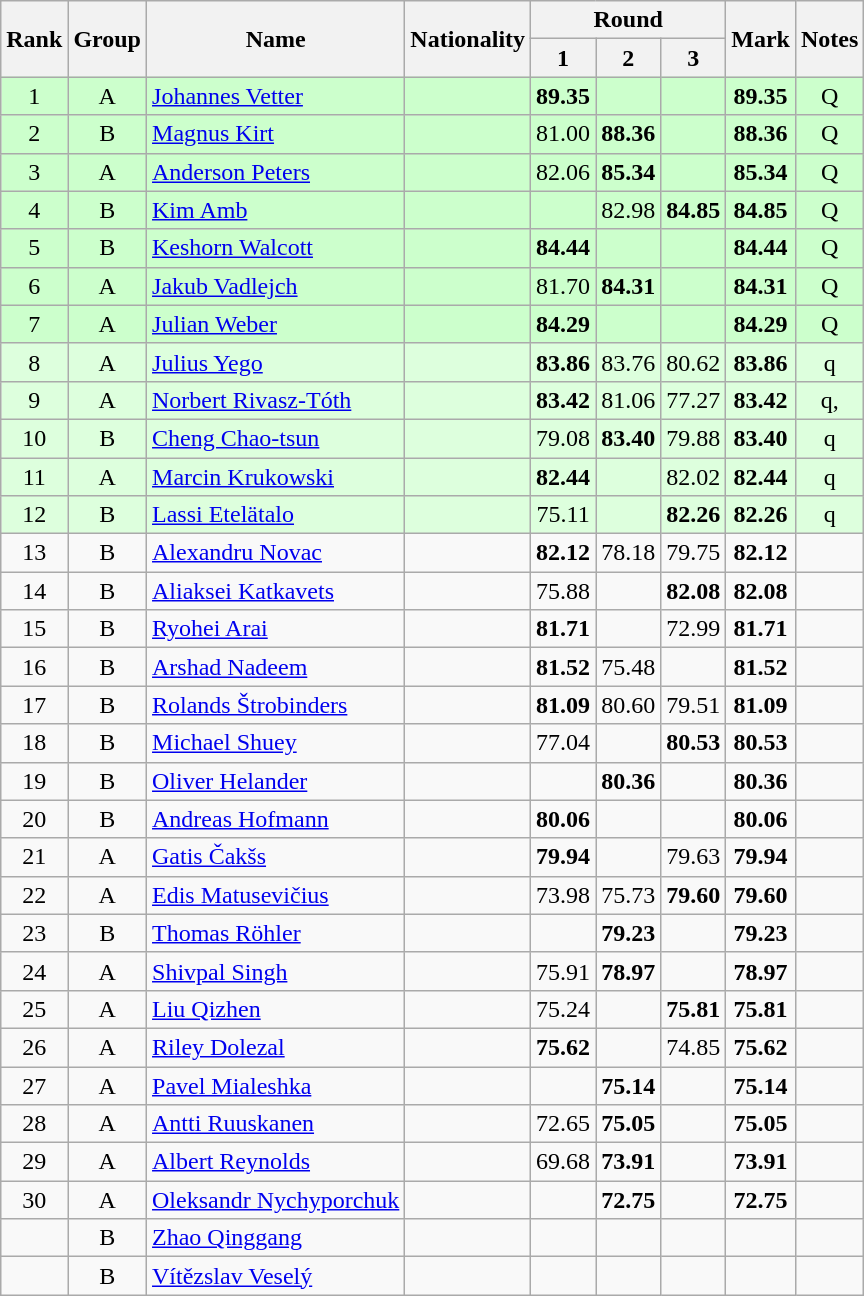<table class="wikitable sortable" style="text-align:center">
<tr>
<th rowspan=2>Rank</th>
<th rowspan=2>Group</th>
<th rowspan=2>Name</th>
<th rowspan=2>Nationality</th>
<th colspan=3>Round</th>
<th rowspan=2>Mark</th>
<th rowspan=2>Notes</th>
</tr>
<tr>
<th>1</th>
<th>2</th>
<th>3</th>
</tr>
<tr bgcolor=ccffcc>
<td>1</td>
<td>A</td>
<td align=left><a href='#'>Johannes Vetter</a></td>
<td align=left></td>
<td><strong>89.35</strong></td>
<td></td>
<td></td>
<td><strong>89.35</strong></td>
<td>Q</td>
</tr>
<tr bgcolor=ccffcc>
<td>2</td>
<td>B</td>
<td align=left><a href='#'>Magnus Kirt</a></td>
<td align=left></td>
<td>81.00</td>
<td><strong>88.36</strong></td>
<td></td>
<td><strong>88.36</strong></td>
<td>Q</td>
</tr>
<tr bgcolor=ccffcc>
<td>3</td>
<td>A</td>
<td align=left><a href='#'>Anderson Peters</a></td>
<td align=left></td>
<td>82.06</td>
<td><strong>85.34</strong></td>
<td></td>
<td><strong>85.34</strong></td>
<td>Q</td>
</tr>
<tr bgcolor=ccffcc>
<td>4</td>
<td>B</td>
<td align=left><a href='#'>Kim Amb</a></td>
<td align=left></td>
<td></td>
<td>82.98</td>
<td><strong>84.85</strong></td>
<td><strong>84.85</strong></td>
<td>Q</td>
</tr>
<tr bgcolor=ccffcc>
<td>5</td>
<td>B</td>
<td align=left><a href='#'>Keshorn Walcott</a></td>
<td align=left></td>
<td><strong>84.44</strong></td>
<td></td>
<td></td>
<td><strong>84.44</strong></td>
<td>Q</td>
</tr>
<tr bgcolor=ccffcc>
<td>6</td>
<td>A</td>
<td align=left><a href='#'>Jakub Vadlejch</a></td>
<td align=left></td>
<td>81.70</td>
<td><strong>84.31</strong></td>
<td></td>
<td><strong>84.31</strong></td>
<td>Q</td>
</tr>
<tr bgcolor=ccffcc>
<td>7</td>
<td>A</td>
<td align=left><a href='#'>Julian Weber</a></td>
<td align=left></td>
<td><strong>84.29</strong></td>
<td></td>
<td></td>
<td><strong>84.29</strong></td>
<td>Q</td>
</tr>
<tr bgcolor=ddffdd>
<td>8</td>
<td>A</td>
<td align=left><a href='#'>Julius Yego</a></td>
<td align=left></td>
<td><strong>83.86</strong></td>
<td>83.76</td>
<td>80.62</td>
<td><strong>83.86</strong></td>
<td>q</td>
</tr>
<tr bgcolor=ddffdd>
<td>9</td>
<td>A</td>
<td align=left><a href='#'>Norbert Rivasz-Tóth</a></td>
<td align=left></td>
<td><strong>83.42</strong></td>
<td>81.06</td>
<td>77.27</td>
<td><strong>83.42</strong></td>
<td>q, <strong></strong></td>
</tr>
<tr bgcolor=ddffdd>
<td>10</td>
<td>B</td>
<td align=left><a href='#'>Cheng Chao-tsun</a></td>
<td align=left></td>
<td>79.08</td>
<td><strong>83.40</strong></td>
<td>79.88</td>
<td><strong>83.40</strong></td>
<td>q</td>
</tr>
<tr bgcolor=ddffdd>
<td>11</td>
<td>A</td>
<td align=left><a href='#'>Marcin Krukowski</a></td>
<td align=left></td>
<td><strong>82.44</strong></td>
<td></td>
<td>82.02</td>
<td><strong>82.44</strong></td>
<td>q</td>
</tr>
<tr bgcolor=ddffdd>
<td>12</td>
<td>B</td>
<td align=left><a href='#'>Lassi Etelätalo</a></td>
<td align=left></td>
<td>75.11</td>
<td></td>
<td><strong>82.26</strong></td>
<td><strong>82.26</strong></td>
<td>q</td>
</tr>
<tr>
<td>13</td>
<td>B</td>
<td align=left><a href='#'>Alexandru Novac</a></td>
<td align=left></td>
<td><strong>82.12</strong></td>
<td>78.18</td>
<td>79.75</td>
<td><strong>82.12</strong></td>
<td></td>
</tr>
<tr>
<td>14</td>
<td>B</td>
<td align=left><a href='#'>Aliaksei Katkavets</a></td>
<td align=left></td>
<td>75.88</td>
<td></td>
<td><strong>82.08</strong></td>
<td><strong>82.08</strong></td>
<td></td>
</tr>
<tr>
<td>15</td>
<td>B</td>
<td align=left><a href='#'>Ryohei Arai</a></td>
<td align=left></td>
<td><strong>81.71</strong></td>
<td></td>
<td>72.99</td>
<td><strong>81.71</strong></td>
<td></td>
</tr>
<tr>
<td>16</td>
<td>B</td>
<td align=left><a href='#'>Arshad Nadeem</a></td>
<td align=left></td>
<td><strong>81.52</strong></td>
<td>75.48</td>
<td></td>
<td><strong>81.52</strong></td>
<td><strong></strong></td>
</tr>
<tr>
<td>17</td>
<td>B</td>
<td align=left><a href='#'>Rolands Štrobinders</a></td>
<td align=left></td>
<td><strong>81.09</strong></td>
<td>80.60</td>
<td>79.51</td>
<td><strong>81.09</strong></td>
<td></td>
</tr>
<tr>
<td>18</td>
<td>B</td>
<td align=left><a href='#'>Michael Shuey</a></td>
<td align=left></td>
<td>77.04</td>
<td></td>
<td><strong>80.53</strong></td>
<td><strong>80.53</strong></td>
<td></td>
</tr>
<tr>
<td>19</td>
<td>B</td>
<td align=left><a href='#'>Oliver Helander</a></td>
<td align=left></td>
<td></td>
<td><strong>80.36</strong></td>
<td></td>
<td><strong>80.36</strong></td>
<td></td>
</tr>
<tr>
<td>20</td>
<td>B</td>
<td align=left><a href='#'>Andreas Hofmann</a></td>
<td align=left></td>
<td><strong>80.06</strong></td>
<td></td>
<td></td>
<td><strong>80.06</strong></td>
<td></td>
</tr>
<tr>
<td>21</td>
<td>A</td>
<td align=left><a href='#'>Gatis Čakšs</a></td>
<td align=left></td>
<td><strong>79.94</strong></td>
<td></td>
<td>79.63</td>
<td><strong>79.94</strong></td>
<td></td>
</tr>
<tr>
<td>22</td>
<td>A</td>
<td align=left><a href='#'>Edis Matusevičius</a></td>
<td align=left></td>
<td>73.98</td>
<td>75.73</td>
<td><strong>79.60</strong></td>
<td><strong>79.60</strong></td>
<td></td>
</tr>
<tr>
<td>23</td>
<td>B</td>
<td align=left><a href='#'>Thomas Röhler</a></td>
<td align=left></td>
<td></td>
<td><strong>79.23</strong></td>
<td></td>
<td><strong>79.23</strong></td>
<td></td>
</tr>
<tr>
<td>24</td>
<td>A</td>
<td align=left><a href='#'>Shivpal Singh</a></td>
<td align=left></td>
<td>75.91</td>
<td><strong>78.97</strong></td>
<td></td>
<td><strong>78.97</strong></td>
<td></td>
</tr>
<tr>
<td>25</td>
<td>A</td>
<td align=left><a href='#'>Liu Qizhen</a></td>
<td align=left></td>
<td>75.24</td>
<td></td>
<td><strong>75.81</strong></td>
<td><strong>75.81</strong></td>
<td></td>
</tr>
<tr>
<td>26</td>
<td>A</td>
<td align=left><a href='#'>Riley Dolezal</a></td>
<td align=left></td>
<td><strong>75.62</strong></td>
<td></td>
<td>74.85</td>
<td><strong>75.62</strong></td>
<td></td>
</tr>
<tr>
<td>27</td>
<td>A</td>
<td align=left><a href='#'>Pavel Mialeshka</a></td>
<td align=left></td>
<td></td>
<td><strong>75.14</strong></td>
<td></td>
<td><strong>75.14</strong></td>
<td></td>
</tr>
<tr>
<td>28</td>
<td>A</td>
<td align=left><a href='#'>Antti Ruuskanen</a></td>
<td align=left></td>
<td>72.65</td>
<td><strong>75.05</strong></td>
<td></td>
<td><strong>75.05</strong></td>
<td></td>
</tr>
<tr>
<td>29</td>
<td>A</td>
<td align=left><a href='#'>Albert Reynolds</a></td>
<td align=left></td>
<td>69.68</td>
<td><strong>73.91</strong></td>
<td></td>
<td><strong>73.91</strong></td>
<td></td>
</tr>
<tr>
<td>30</td>
<td>A</td>
<td align=left><a href='#'>Oleksandr Nychyporchuk</a></td>
<td align=left></td>
<td></td>
<td><strong>72.75</strong></td>
<td></td>
<td><strong>72.75</strong></td>
<td></td>
</tr>
<tr>
<td></td>
<td>B</td>
<td align=left><a href='#'>Zhao Qinggang</a></td>
<td align=left></td>
<td></td>
<td></td>
<td></td>
<td><strong></strong></td>
<td></td>
</tr>
<tr>
<td></td>
<td>B</td>
<td align=left><a href='#'>Vítězslav Veselý</a></td>
<td align=left></td>
<td></td>
<td></td>
<td></td>
<td></td>
<td></td>
</tr>
</table>
